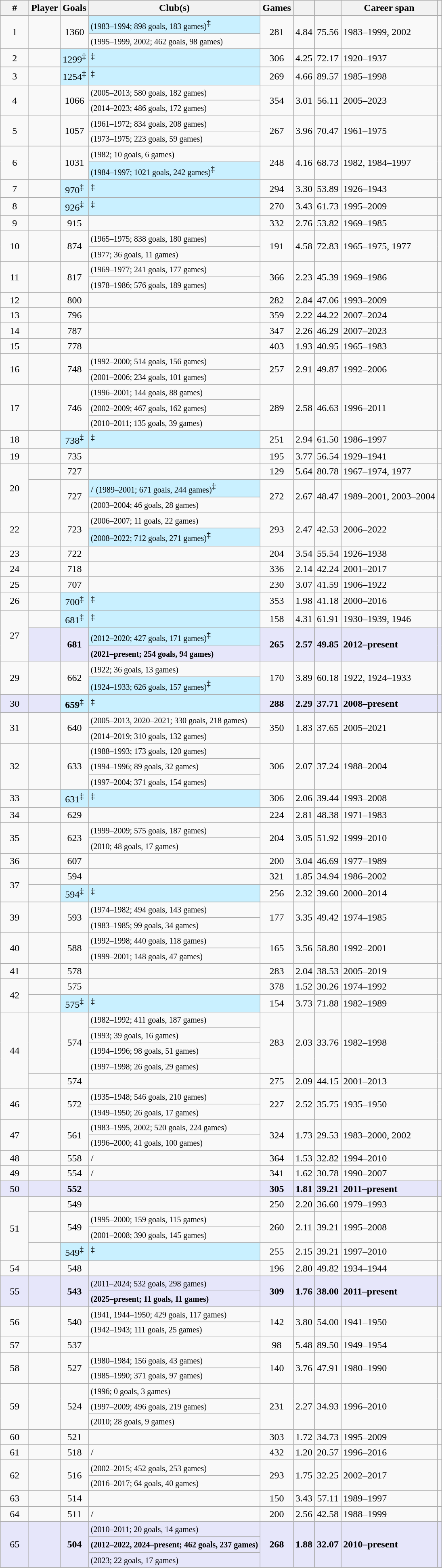<table class="wikitable sortable" style=text-align:center>
<tr>
<th class=unsortable style=width:2.5em>#</th>
<th>Player</th>
<th>Goals</th>
<th>Club(s)</th>
<th>Games</th>
<th></th>
<th></th>
<th>Career span</th>
<th class=unsortable></th>
</tr>
<tr>
<td rowspan=2>1</td>
<td rowspan=2 align=left></td>
<td rowspan=2>1360</td>
<td align=left bgcolor=C9F0FF> <small>(1983–1994; 898 goals, 183 games)</small><sup>‡</sup></td>
<td rowspan=2>281</td>
<td rowspan=2>4.84</td>
<td rowspan=2>75.56</td>
<td rowspan=2 align=left>1983–1999, 2002</td>
<td rowspan=2></td>
</tr>
<tr>
<td align=left> <small>(1995–1999, 2002; 462 goals, 98 games)</small></td>
</tr>
<tr>
<td>2</td>
<td align=left></td>
<td bgcolor=C9F0FF>1299<sup>‡</sup></td>
<td align=left bgcolor=C9F0FF><sup>‡</sup></td>
<td>306</td>
<td>4.25</td>
<td>72.17</td>
<td align=left>1920–1937</td>
<td></td>
</tr>
<tr>
<td>3</td>
<td align=left></td>
<td bgcolor=C9F0FF>1254<sup>‡</sup></td>
<td align=left bgcolor=C9F0FF><sup>‡</sup></td>
<td>269</td>
<td>4.66</td>
<td>89.57</td>
<td align=left>1985–1998</td>
<td></td>
</tr>
<tr>
<td rowspan=2>4</td>
<td rowspan=2 align=left></td>
<td rowspan=2>1066</td>
<td align=left> <small>(2005–2013; 580 goals, 182 games)</small></td>
<td rowspan=2>354</td>
<td rowspan=2>3.01</td>
<td rowspan=2>56.11</td>
<td rowspan=2 align=left>2005–2023</td>
<td rowspan=2></td>
</tr>
<tr>
<td align=left> <small>(2014–2023; 486 goals, 172 games)</small></td>
</tr>
<tr>
<td rowspan=2>5</td>
<td rowspan=2 align=left></td>
<td rowspan=2>1057</td>
<td align=left> <small>(1961–1972; 834 goals, 208 games)</small></td>
<td rowspan=2>267</td>
<td rowspan=2>3.96</td>
<td rowspan=2>70.47</td>
<td rowspan=2 align=left>1961–1975</td>
<td rowspan=2></td>
</tr>
<tr>
<td align=left> <small>(1973–1975; 223 goals, 59 games)</small></td>
</tr>
<tr>
<td rowspan=2>6</td>
<td rowspan=2 align=left></td>
<td rowspan=2>1031</td>
<td align=left> <small>(1982; 10 goals, 6 games)</small></td>
<td rowspan=2>248</td>
<td rowspan=2>4.16</td>
<td rowspan=2>68.73</td>
<td rowspan=2 align=left>1982, 1984–1997</td>
<td rowspan=2></td>
</tr>
<tr>
<td align=left bgcolor=C9F0FF> <small>(1984–1997; 1021 goals, 242 games)</small><sup>‡</sup></td>
</tr>
<tr>
<td>7</td>
<td align=left></td>
<td bgcolor=C9F0FF>970<sup>‡</sup></td>
<td align=left bgcolor=C9F0FF><sup>‡</sup></td>
<td>294</td>
<td>3.30</td>
<td>53.89</td>
<td align=left>1926–1943</td>
<td></td>
</tr>
<tr>
<td>8</td>
<td align=left></td>
<td bgcolor=C9F0FF>926<sup>‡</sup></td>
<td align=left bgcolor=C9F0FF><sup>‡</sup></td>
<td>270</td>
<td>3.43</td>
<td>61.73</td>
<td align=left>1995–2009</td>
<td></td>
</tr>
<tr>
<td>9</td>
<td align=left></td>
<td>915</td>
<td align=left></td>
<td>332</td>
<td>2.76</td>
<td>53.82</td>
<td align=left>1969–1985</td>
<td></td>
</tr>
<tr>
<td rowspan=2>10</td>
<td rowspan=2 align=left></td>
<td rowspan=2>874</td>
<td align=left> <small>(1965–1975; 838 goals, 180 games)</small></td>
<td rowspan=2>191</td>
<td rowspan=2>4.58</td>
<td rowspan=2>72.83</td>
<td rowspan=2 align=left>1965–1975, 1977</td>
<td rowspan=2></td>
</tr>
<tr>
<td align=left> <small>(1977; 36 goals, 11 games)</small></td>
</tr>
<tr>
<td rowspan=2>11</td>
<td rowspan=2 align=left></td>
<td rowspan=2>817</td>
<td align=left> <small>(1969–1977; 241 goals, 177 games)</small></td>
<td rowspan=2>366</td>
<td rowspan=2>2.23</td>
<td rowspan=2>45.39</td>
<td rowspan=2 align=left>1969–1986</td>
<td rowspan=2></td>
</tr>
<tr>
<td align=left> <small>(1978–1986; 576 goals, 189 games)</small></td>
</tr>
<tr>
<td>12</td>
<td align=left></td>
<td>800</td>
<td align=left></td>
<td>282</td>
<td>2.84</td>
<td>47.06</td>
<td align=left>1993–2009</td>
<td></td>
</tr>
<tr>
<td>13</td>
<td align=left></td>
<td>796</td>
<td align=left></td>
<td>359</td>
<td>2.22</td>
<td>44.22</td>
<td align=left>2007–2024</td>
<td></td>
</tr>
<tr>
<td>14</td>
<td align=left></td>
<td>787</td>
<td align=left></td>
<td>347</td>
<td>2.26</td>
<td>46.29</td>
<td align=left>2007–2023</td>
<td></td>
</tr>
<tr>
<td>15</td>
<td align=left></td>
<td>778</td>
<td align=left></td>
<td>403</td>
<td>1.93</td>
<td>40.95</td>
<td align=left>1965–1983</td>
<td></td>
</tr>
<tr>
<td rowspan=2>16</td>
<td rowspan=2 align=left></td>
<td rowspan=2>748</td>
<td align=left> <small>(1992–2000; 514 goals, 156 games)</small></td>
<td rowspan=2>257</td>
<td rowspan=2>2.91</td>
<td rowspan=2>49.87</td>
<td rowspan=2 align=left>1992–2006</td>
<td rowspan=2></td>
</tr>
<tr>
<td align=left> <small>(2001–2006; 234 goals, 101 games)</small></td>
</tr>
<tr>
<td rowspan=3>17</td>
<td rowspan=3 align=left></td>
<td rowspan=3>746</td>
<td align=left> <small>(1996–2001; 144 goals, 88 games)</small></td>
<td rowspan=3>289</td>
<td rowspan=3>2.58</td>
<td rowspan=3>46.63</td>
<td rowspan=3 align=left>1996–2011</td>
<td rowspan=3></td>
</tr>
<tr>
<td align=left> <small>(2002–2009; 467 goals, 162 games)</small></td>
</tr>
<tr>
<td align=left> <small>(2010–2011; 135 goals, 39 games)</small></td>
</tr>
<tr>
<td>18</td>
<td align=left></td>
<td bgcolor=C9F0FF>738<sup>‡</sup></td>
<td align=left bgcolor=C9F0FF><sup>‡</sup></td>
<td>251</td>
<td>2.94</td>
<td>61.50</td>
<td align=left>1986–1997</td>
<td></td>
</tr>
<tr>
<td>19</td>
<td align=left></td>
<td>735</td>
<td align=left></td>
<td>195</td>
<td>3.77</td>
<td>56.54</td>
<td align=left>1929–1941</td>
<td></td>
</tr>
<tr>
<td rowspan=3>20</td>
<td align=left></td>
<td>727</td>
<td align=left></td>
<td>129</td>
<td>5.64</td>
<td>80.78</td>
<td align=left>1967–1974, 1977</td>
<td></td>
</tr>
<tr>
<td rowspan=2 align=left></td>
<td rowspan=2>727</td>
<td align=left bgcolor=C9F0FF>/ <small>(1989–2001; 671 goals, 244 games)</small><sup>‡</sup></td>
<td rowspan=2>272</td>
<td rowspan=2>2.67</td>
<td rowspan=2>48.47</td>
<td rowspan=2 align=left>1989–2001, 2003–2004</td>
<td rowspan=2></td>
</tr>
<tr>
<td align=left> <small>(2003–2004; 46 goals, 28 games)</small></td>
</tr>
<tr>
<td rowspan=2>22</td>
<td rowspan=2 align=left></td>
<td rowspan=2>723</td>
<td align=left> <small>(2006–2007; 11 goals, 22 games)</small></td>
<td rowspan=2>293</td>
<td rowspan=2>2.47</td>
<td rowspan=2>42.53</td>
<td rowspan=2 align=left>2006–2022</td>
<td rowspan=2></td>
</tr>
<tr>
<td align=left bgcolor=C9F0FF> <small>(2008–2022; 712 goals, 271 games)</small><sup>‡</sup></td>
</tr>
<tr>
<td>23</td>
<td align=left></td>
<td>722</td>
<td align=left></td>
<td>204</td>
<td>3.54</td>
<td>55.54</td>
<td align=left>1926–1938</td>
<td></td>
</tr>
<tr>
<td>24</td>
<td align=left></td>
<td>718</td>
<td align=left></td>
<td>336</td>
<td>2.14</td>
<td>42.24</td>
<td align=left>2001–2017</td>
<td></td>
</tr>
<tr>
<td>25</td>
<td align=left></td>
<td>707</td>
<td align=left></td>
<td>230</td>
<td>3.07</td>
<td>41.59</td>
<td align=left>1906–1922</td>
<td></td>
</tr>
<tr>
<td>26</td>
<td align=left></td>
<td bgcolor=C9F0FF>700<sup>‡</sup></td>
<td align=left bgcolor=C9F0FF><sup>‡</sup></td>
<td>353</td>
<td>1.98</td>
<td>41.18</td>
<td align=left>2000–2016</td>
<td></td>
</tr>
<tr>
<td rowspan=3>27</td>
<td align=left></td>
<td bgcolor=C9F0FF>681<sup>‡</sup></td>
<td align=left bgcolor=C9F0FF><sup>‡</sup></td>
<td>158</td>
<td>4.31</td>
<td>61.91</td>
<td align=left>1930–1939, 1946</td>
<td></td>
</tr>
<tr style=background:#E6E6FA>
<td rowspan=2 align=left><strong></strong></td>
<td rowspan=2><strong>681</strong></td>
<td align=left bgcolor=C9F0FF> <small>(2012–2020; 427 goals, 171 games)</small><sup>‡</sup></td>
<td rowspan=2><strong>265</strong></td>
<td rowspan=2><strong>2.57</strong></td>
<td rowspan=2><strong>49.85</strong></td>
<td rowspan=2 align=left><strong>2012–present</strong></td>
<td rowspan=2></td>
</tr>
<tr style=background:#E6E6FA>
<td align=left><strong> <small>(2021–present; 254 goals, 94 games)</small></strong></td>
</tr>
<tr>
<td rowspan=2>29</td>
<td rowspan=2 align=left></td>
<td rowspan=2>662</td>
<td align=left> <small>(1922; 36 goals, 13 games)</small></td>
<td rowspan=2>170</td>
<td rowspan=2>3.89</td>
<td rowspan=2>60.18</td>
<td rowspan=2 align=left>1922, 1924–1933</td>
<td rowspan=2></td>
</tr>
<tr>
<td align=left bgcolor=C9F0FF> <small>(1924–1933; 626 goals, 157 games)</small><sup>‡</sup></td>
</tr>
<tr style=background:#E6E6FA>
<td>30</td>
<td align=left><strong></strong></td>
<td bgcolor=C9F0FF><strong>659</strong><sup>‡</sup></td>
<td align=left bgcolor=C9F0FF><strong></strong><sup>‡</sup></td>
<td><strong>288</strong></td>
<td><strong>2.29</strong></td>
<td><strong>37.71</strong></td>
<td align=left><strong>2008–present</strong></td>
<td></td>
</tr>
<tr>
<td rowspan=2>31</td>
<td rowspan=2 align=left></td>
<td rowspan=2>640</td>
<td align=left> <small>(2005–2013, 2020–2021; 330 goals, 218 games)</small></td>
<td rowspan=2>350</td>
<td rowspan=2>1.83</td>
<td rowspan=2>37.65</td>
<td rowspan=2 align=left>2005–2021</td>
<td rowspan=2></td>
</tr>
<tr>
<td align=left> <small>(2014–2019; 310 goals, 132 games)</small></td>
</tr>
<tr>
<td rowspan=3>32</td>
<td rowspan=3 align=left></td>
<td rowspan=3>633</td>
<td align=left> <small>(1988–1993; 173 goals, 120 games)</small></td>
<td rowspan=3>306</td>
<td rowspan=3>2.07</td>
<td rowspan=3>37.24</td>
<td rowspan=3 align=left>1988–2004</td>
<td rowspan=3></td>
</tr>
<tr>
<td align=left> <small>(1994–1996; 89 goals, 32 games)</small></td>
</tr>
<tr>
<td align=left> <small>(1997–2004; 371 goals, 154 games)</small></td>
</tr>
<tr>
<td>33</td>
<td align=left></td>
<td bgcolor=C9F0FF>631<sup>‡</sup></td>
<td align=left bgcolor=C9F0FF><sup>‡</sup></td>
<td>306</td>
<td>2.06</td>
<td>39.44</td>
<td align=left>1993–2008</td>
<td></td>
</tr>
<tr>
<td>34</td>
<td align=left></td>
<td>629</td>
<td align=left></td>
<td>224</td>
<td>2.81</td>
<td>48.38</td>
<td align=left>1971–1983</td>
<td></td>
</tr>
<tr>
<td rowspan=2>35</td>
<td rowspan=2 align=left></td>
<td rowspan=2>623</td>
<td align=left> <small>(1999–2009; 575 goals, 187 games)</small></td>
<td rowspan=2>204</td>
<td rowspan=2>3.05</td>
<td rowspan=2>51.92</td>
<td rowspan=2 align=left>1999–2010</td>
<td rowspan=2></td>
</tr>
<tr>
<td align=left> <small>(2010; 48 goals, 17 games)</small></td>
</tr>
<tr>
<td>36</td>
<td align=left></td>
<td>607</td>
<td align=left></td>
<td>200</td>
<td>3.04</td>
<td>46.69</td>
<td align=left>1977–1989</td>
<td></td>
</tr>
<tr>
<td rowspan=2>37</td>
<td align=left></td>
<td>594</td>
<td align=left></td>
<td>321</td>
<td>1.85</td>
<td>34.94</td>
<td align=left>1986–2002</td>
<td></td>
</tr>
<tr>
<td align=left></td>
<td bgcolor=C9F0FF>594<sup>‡</sup></td>
<td align=left bgcolor=C9F0FF><sup>‡</sup></td>
<td>256</td>
<td>2.32</td>
<td>39.60</td>
<td align=left>2000–2014</td>
<td></td>
</tr>
<tr>
<td rowspan=2>39</td>
<td rowspan=2 align=left></td>
<td rowspan=2>593</td>
<td align=left> <small>(1974–1982; 494 goals, 143 games)</small></td>
<td rowspan=2>177</td>
<td rowspan=2>3.35</td>
<td rowspan=2>49.42</td>
<td rowspan=2 align=left>1974–1985</td>
<td rowspan=2></td>
</tr>
<tr>
<td align=left> <small>(1983–1985; 99 goals, 34 games)</small></td>
</tr>
<tr>
<td rowspan=2>40</td>
<td rowspan=2 align=left></td>
<td rowspan=2>588</td>
<td align=left> <small>(1992–1998; 440 goals, 118 games)</small></td>
<td rowspan=2>165</td>
<td rowspan=2>3.56</td>
<td rowspan=2>58.80</td>
<td rowspan=2 align=left>1992–2001</td>
<td rowspan=2></td>
</tr>
<tr>
<td align=left> <small>(1999–2001; 148 goals, 47 games)</small></td>
</tr>
<tr>
<td>41</td>
<td align=left></td>
<td>578</td>
<td align=left></td>
<td>283</td>
<td>2.04</td>
<td>38.53</td>
<td align=left>2005–2019</td>
<td></td>
</tr>
<tr>
<td rowspan=2>42</td>
<td align=left></td>
<td>575</td>
<td align=left></td>
<td>378</td>
<td>1.52</td>
<td>30.26</td>
<td align=left>1974–1992</td>
<td></td>
</tr>
<tr>
<td align=left></td>
<td bgcolor=C9F0FF>575<sup>‡</sup></td>
<td align=left bgcolor=C9F0FF><sup>‡</sup></td>
<td>154</td>
<td>3.73</td>
<td>71.88</td>
<td align=left>1982–1989</td>
<td></td>
</tr>
<tr>
<td rowspan=5>44</td>
<td rowspan=4 align=left></td>
<td rowspan=4>574</td>
<td align=left> <small>(1982–1992; 411 goals, 187 games)</small></td>
<td rowspan=4>283</td>
<td rowspan=4>2.03</td>
<td rowspan=4>33.76</td>
<td rowspan=4 align=left>1982–1998</td>
<td rowspan=4></td>
</tr>
<tr>
<td align=left> <small>(1993; 39 goals, 16 games)</small></td>
</tr>
<tr>
<td align=left> <small>(1994–1996; 98 goals, 51 games)</small></td>
</tr>
<tr>
<td align=left> <small>(1997–1998; 26 goals, 29 games)</small></td>
</tr>
<tr>
<td align=left></td>
<td>574</td>
<td align=left></td>
<td>275</td>
<td>2.09</td>
<td>44.15</td>
<td align=left>2001–2013</td>
<td></td>
</tr>
<tr>
<td rowspan=2>46</td>
<td rowspan=2 align=left></td>
<td rowspan=2>572</td>
<td align=left> <small>(1935–1948; 546 goals, 210 games)</small></td>
<td rowspan=2>227</td>
<td rowspan=2>2.52</td>
<td rowspan=2>35.75</td>
<td rowspan=2 align=left>1935–1950</td>
<td rowspan=2></td>
</tr>
<tr>
<td align=left> <small>(1949–1950; 26 goals, 17 games)</small></td>
</tr>
<tr>
<td rowspan=2>47</td>
<td rowspan=2 align=left></td>
<td rowspan=2>561</td>
<td align=left> <small>(1983–1995, 2002; 520 goals, 224 games)</small></td>
<td rowspan=2>324</td>
<td rowspan=2>1.73</td>
<td rowspan=2>29.53</td>
<td rowspan=2 align=left>1983–2000, 2002</td>
<td rowspan=2></td>
</tr>
<tr>
<td align=left> <small>(1996–2000; 41 goals, 100 games)</small></td>
</tr>
<tr>
<td>48</td>
<td align=left></td>
<td>558</td>
<td align=left>/</td>
<td>364</td>
<td>1.53</td>
<td>32.82</td>
<td align=left>1994–2010</td>
<td></td>
</tr>
<tr>
<td>49</td>
<td align=left></td>
<td>554</td>
<td align=left>/</td>
<td>341</td>
<td>1.62</td>
<td>30.78</td>
<td align=left>1990–2007</td>
<td></td>
</tr>
<tr style=background:#E6E6FA>
<td>50</td>
<td align=left><strong></strong></td>
<td><strong>552</strong></td>
<td align=left><strong></strong></td>
<td><strong>305</strong></td>
<td><strong>1.81</strong></td>
<td><strong>39.21</strong></td>
<td align=left><strong>2011–present</strong></td>
<td></td>
</tr>
<tr>
<td rowspan=4>51</td>
<td align=left></td>
<td>549</td>
<td align=left></td>
<td>250</td>
<td>2.20</td>
<td>36.60</td>
<td align=left>1979–1993</td>
<td></td>
</tr>
<tr>
<td rowspan=2 align=left></td>
<td rowspan=2>549</td>
<td align=left> <small>(1995–2000; 159 goals, 115 games)</small></td>
<td rowspan=2>260</td>
<td rowspan=2>2.11</td>
<td rowspan=2>39.21</td>
<td rowspan=2 align=left>1995–2008</td>
<td rowspan=2></td>
</tr>
<tr>
<td align=left> <small>(2001–2008; 390 goals, 145 games)</small></td>
</tr>
<tr>
<td align=left></td>
<td bgcolor=C9F0FF>549<sup>‡</sup></td>
<td align=left bgcolor=C9F0FF><sup>‡</sup></td>
<td>255</td>
<td>2.15</td>
<td>39.21</td>
<td align=left>1997–2010</td>
<td></td>
</tr>
<tr>
<td>54</td>
<td align=left></td>
<td>548</td>
<td align=left></td>
<td>196</td>
<td>2.80</td>
<td>49.82</td>
<td align=left>1934–1944</td>
<td></td>
</tr>
<tr style=background:#E6E6FA>
<td rowspan=2>55</td>
<td rowspan=2 align=left><strong></strong></td>
<td rowspan=2><strong>543</strong></td>
<td align=left> <small>(2011–2024; 532 goals, 298 games)</small></td>
<td rowspan=2><strong>309</strong></td>
<td rowspan=2><strong>1.76</strong></td>
<td rowspan=2><strong>38.00</strong></td>
<td rowspan=2 align=left><strong>2011–present</strong></td>
<td rowspan=2></td>
</tr>
<tr style=background:#E6E6FA>
<td align=left><strong> <small>(2025–present; 11 goals, 11 games)</small></strong></td>
</tr>
<tr>
<td rowspan=2>56</td>
<td rowspan=2 align=left></td>
<td rowspan=2>540</td>
<td align=left> <small>(1941, 1944–1950; 429 goals, 117 games)</small></td>
<td rowspan=2>142</td>
<td rowspan=2>3.80</td>
<td rowspan=2>54.00</td>
<td rowspan=2 align=left>1941–1950</td>
<td rowspan=2></td>
</tr>
<tr>
<td align=left> <small>(1942–1943; 111 goals, 25 games)</small></td>
</tr>
<tr>
<td>57</td>
<td align=left></td>
<td>537</td>
<td align=left></td>
<td>98</td>
<td>5.48</td>
<td>89.50</td>
<td align=left>1949–1954</td>
<td></td>
</tr>
<tr>
<td rowspan=2>58</td>
<td rowspan=2 align=left></td>
<td rowspan=2>527</td>
<td align=left> <small>(1980–1984; 156 goals, 43 games)</small></td>
<td rowspan=2>140</td>
<td rowspan=2>3.76</td>
<td rowspan=2>47.91</td>
<td rowspan=2 align=left>1980–1990</td>
<td rowspan=2></td>
</tr>
<tr>
<td align=left> <small>(1985–1990; 371 goals, 97 games)</small></td>
</tr>
<tr>
<td rowspan=3>59</td>
<td rowspan=3 align=left></td>
<td rowspan=3>524</td>
<td align=left> <small>(1996; 0 goals, 3 games)</small></td>
<td rowspan=3>231</td>
<td rowspan=3>2.27</td>
<td rowspan=3>34.93</td>
<td rowspan=3 align=left>1996–2010</td>
<td rowspan=3></td>
</tr>
<tr>
<td align=left> <small>(1997–2009; 496 goals, 219 games)</small></td>
</tr>
<tr>
<td align=left> <small>(2010; 28 goals, 9 games)</small></td>
</tr>
<tr>
<td>60</td>
<td align=left></td>
<td>521</td>
<td align=left></td>
<td>303</td>
<td>1.72</td>
<td>34.73</td>
<td align=left>1995–2009</td>
<td></td>
</tr>
<tr>
<td>61</td>
<td align=left></td>
<td>518</td>
<td align=left>/</td>
<td>432</td>
<td>1.20</td>
<td>20.57</td>
<td align=left>1996–2016</td>
<td></td>
</tr>
<tr>
<td rowspan=2>62</td>
<td rowspan=2 align=left></td>
<td rowspan=2>516</td>
<td align=left> <small>(2002–2015; 452 goals, 253 games)</small></td>
<td rowspan=2>293</td>
<td rowspan=2>1.75</td>
<td rowspan=2>32.25</td>
<td rowspan=2 align=left>2002–2017</td>
<td rowspan=2></td>
</tr>
<tr>
<td align=left> <small>(2016–2017; 64 goals, 40 games)</small></td>
</tr>
<tr>
<td>63</td>
<td align=left></td>
<td>514</td>
<td align=left></td>
<td>150</td>
<td>3.43</td>
<td>57.11</td>
<td align=left>1989–1997</td>
<td></td>
</tr>
<tr>
<td>64</td>
<td align=left></td>
<td>511</td>
<td align=left>/</td>
<td>200</td>
<td>2.56</td>
<td>42.58</td>
<td align=left>1988–1999</td>
<td></td>
</tr>
<tr style=background:#E6E6FA>
<td rowspan=3>65</td>
<td rowspan=3 align=left><strong></strong></td>
<td rowspan=3><strong>504</strong></td>
<td align=left> <small>(2010–2011; 20 goals, 14 games)</small></td>
<td rowspan=3><strong>268</strong></td>
<td rowspan=3><strong>1.88</strong></td>
<td rowspan=3><strong>32.07</strong></td>
<td rowspan=3 align=left><strong>2010–present</strong></td>
<td rowspan=3></td>
</tr>
<tr style=background:#E6E6FA>
<td align=left><strong> <small>(2012–2022, 2024–present; 462 goals, 237 games)</small></strong></td>
</tr>
<tr style=background:#E6E6FA>
<td align=left> <small>(2023; 22 goals, 17 games)</small><strong></td>
</tr>
</table>
